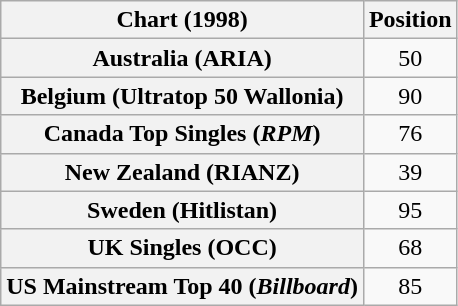<table class="wikitable sortable plainrowheaders" style="text-align:center">
<tr>
<th>Chart (1998)</th>
<th>Position</th>
</tr>
<tr>
<th scope="row">Australia (ARIA)</th>
<td>50</td>
</tr>
<tr>
<th scope="row">Belgium (Ultratop 50 Wallonia)</th>
<td>90</td>
</tr>
<tr>
<th scope="row">Canada Top Singles (<em>RPM</em>)</th>
<td>76</td>
</tr>
<tr>
<th scope="row">New Zealand (RIANZ)</th>
<td>39</td>
</tr>
<tr>
<th scope="row">Sweden (Hitlistan)</th>
<td>95</td>
</tr>
<tr>
<th scope="row">UK Singles (OCC)</th>
<td>68</td>
</tr>
<tr>
<th scope="row">US Mainstream Top 40 (<em>Billboard</em>)</th>
<td>85</td>
</tr>
</table>
